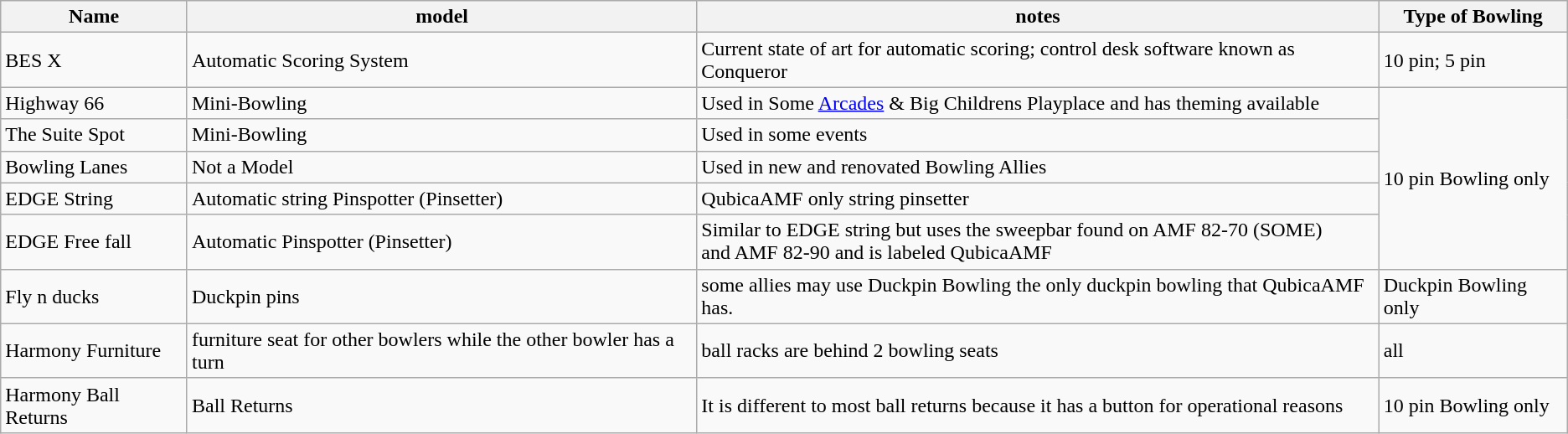<table class="wikitable sortable">
<tr>
<th>Name</th>
<th>model</th>
<th>notes</th>
<th>Type of Bowling</th>
</tr>
<tr>
<td>BES X</td>
<td>Automatic Scoring System</td>
<td>Current state of art for automatic scoring; control desk software known as Conqueror</td>
<td>10 pin; 5 pin</td>
</tr>
<tr>
<td>Highway 66</td>
<td>Mini-Bowling</td>
<td>Used in Some <a href='#'>Arcades</a> & Big Childrens Playplace and has theming available</td>
<td rowspan="5">10 pin Bowling only</td>
</tr>
<tr>
<td>The Suite Spot</td>
<td>Mini-Bowling</td>
<td>Used in some events</td>
</tr>
<tr>
<td>Bowling Lanes</td>
<td>Not a Model</td>
<td>Used in new and renovated Bowling Allies</td>
</tr>
<tr>
<td>EDGE String</td>
<td>Automatic string Pinspotter (Pinsetter)</td>
<td>QubicaAMF only string pinsetter</td>
</tr>
<tr>
<td>EDGE Free fall</td>
<td>Automatic Pinspotter (Pinsetter)</td>
<td>Similar to EDGE string but uses the sweepbar found on AMF 82-70 (SOME)<br>and AMF 82-90 and is labeled QubicaAMF</td>
</tr>
<tr>
<td>Fly n ducks</td>
<td>Duckpin pins</td>
<td>some allies may use Duckpin Bowling the only duckpin bowling that QubicaAMF has.</td>
<td>Duckpin Bowling only</td>
</tr>
<tr>
<td>Harmony Furniture</td>
<td>furniture seat for other bowlers while the other bowler has a turn</td>
<td>ball racks are behind 2 bowling seats</td>
<td>all</td>
</tr>
<tr>
<td>Harmony Ball Returns</td>
<td>Ball Returns</td>
<td>It is different to most ball returns because it has a button for operational reasons</td>
<td>10 pin Bowling only</td>
</tr>
</table>
